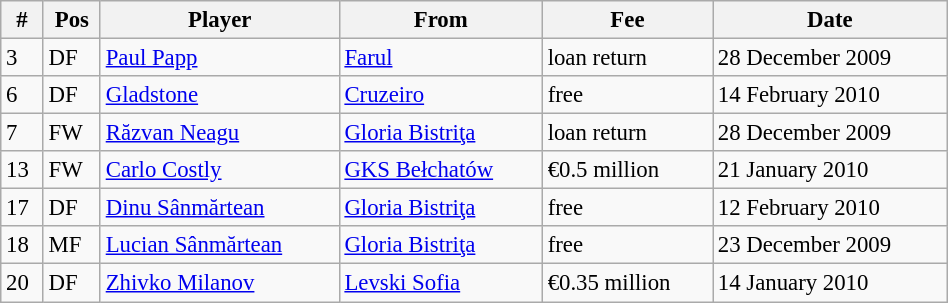<table width=50% class="wikitable" style="text-align:center; font-size:95%; text-align:left">
<tr>
<th>#</th>
<th>Pos</th>
<th>Player</th>
<th>From</th>
<th>Fee</th>
<th>Date</th>
</tr>
<tr --->
<td>3</td>
<td>DF</td>
<td> <a href='#'>Paul Papp</a></td>
<td> <a href='#'>Farul</a></td>
<td>loan return</td>
<td>28 December 2009</td>
</tr>
<tr --->
<td>6</td>
<td>DF</td>
<td> <a href='#'>Gladstone</a></td>
<td> <a href='#'>Cruzeiro</a></td>
<td>free</td>
<td>14 February 2010</td>
</tr>
<tr --->
<td>7</td>
<td>FW</td>
<td> <a href='#'>Răzvan Neagu</a></td>
<td> <a href='#'>Gloria Bistriţa</a></td>
<td>loan return</td>
<td>28 December 2009</td>
</tr>
<tr --->
<td>13</td>
<td>FW</td>
<td> <a href='#'>Carlo Costly</a></td>
<td> <a href='#'>GKS Bełchatów</a></td>
<td>€0.5 million</td>
<td>21 January 2010</td>
</tr>
<tr --->
<td>17</td>
<td>DF</td>
<td> <a href='#'>Dinu Sânmărtean</a></td>
<td> <a href='#'>Gloria Bistriţa</a></td>
<td>free</td>
<td>12 February 2010</td>
</tr>
<tr --->
<td>18</td>
<td>MF</td>
<td> <a href='#'>Lucian Sânmărtean</a></td>
<td> <a href='#'>Gloria Bistriţa</a></td>
<td>free</td>
<td>23 December 2009</td>
</tr>
<tr --->
<td>20</td>
<td>DF</td>
<td> <a href='#'>Zhivko Milanov</a></td>
<td> <a href='#'>Levski Sofia</a></td>
<td>€0.35 million</td>
<td>14 January 2010</td>
</tr>
</table>
